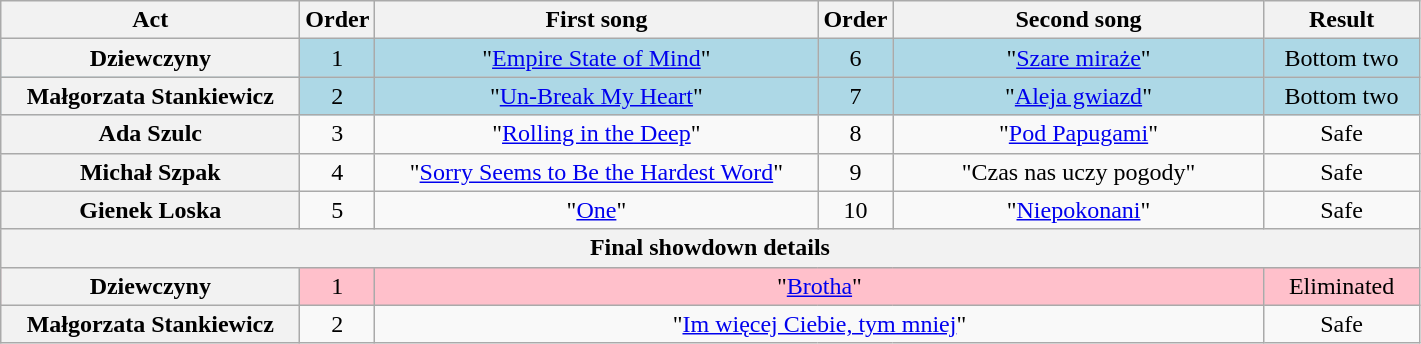<table class="wikitable plainrowheaders" style="text-align:center;">
<tr>
<th scope="col" style="width:12em;">Act</th>
<th scope="col">Order</th>
<th scope="col" style="width:18em;">First song</th>
<th scope="col">Order</th>
<th scope="col" style="width:15em;">Second song</th>
<th scope="col" style="width:6em;">Result</th>
</tr>
<tr bgcolor="lightblue">
<th scope="row">Dziewczyny</th>
<td>1</td>
<td>"<a href='#'>Empire State of Mind</a>"</td>
<td>6</td>
<td>"<a href='#'>Szare miraże</a>"</td>
<td>Bottom two</td>
</tr>
<tr bgcolor="lightblue">
<th scope="row">Małgorzata Stankiewicz</th>
<td>2</td>
<td>"<a href='#'>Un-Break My Heart</a>"</td>
<td>7</td>
<td>"<a href='#'>Aleja gwiazd</a>"</td>
<td>Bottom two</td>
</tr>
<tr>
<th scope="row">Ada Szulc</th>
<td>3</td>
<td>"<a href='#'>Rolling in the Deep</a>"</td>
<td>8</td>
<td>"<a href='#'>Pod Papugami</a>"</td>
<td>Safe</td>
</tr>
<tr>
<th scope="row">Michał Szpak</th>
<td>4</td>
<td>"<a href='#'>Sorry Seems to Be the Hardest Word</a>"</td>
<td>9</td>
<td>"Czas nas uczy pogody"</td>
<td>Safe</td>
</tr>
<tr>
<th scope="row">Gienek Loska</th>
<td>5</td>
<td>"<a href='#'>One</a>"</td>
<td>10</td>
<td>"<a href='#'>Niepokonani</a>"</td>
<td>Safe</td>
</tr>
<tr>
<th scope="col" colspan="6">Final showdown details</th>
</tr>
<tr bgcolor="pink">
<th scope="row">Dziewczyny</th>
<td>1</td>
<td colspan="3">"<a href='#'>Brotha</a>"</td>
<td>Eliminated</td>
</tr>
<tr>
<th scope="row">Małgorzata Stankiewicz</th>
<td>2</td>
<td colspan="3">"<a href='#'>Im więcej Ciebie, tym mniej</a>"</td>
<td>Safe</td>
</tr>
</table>
